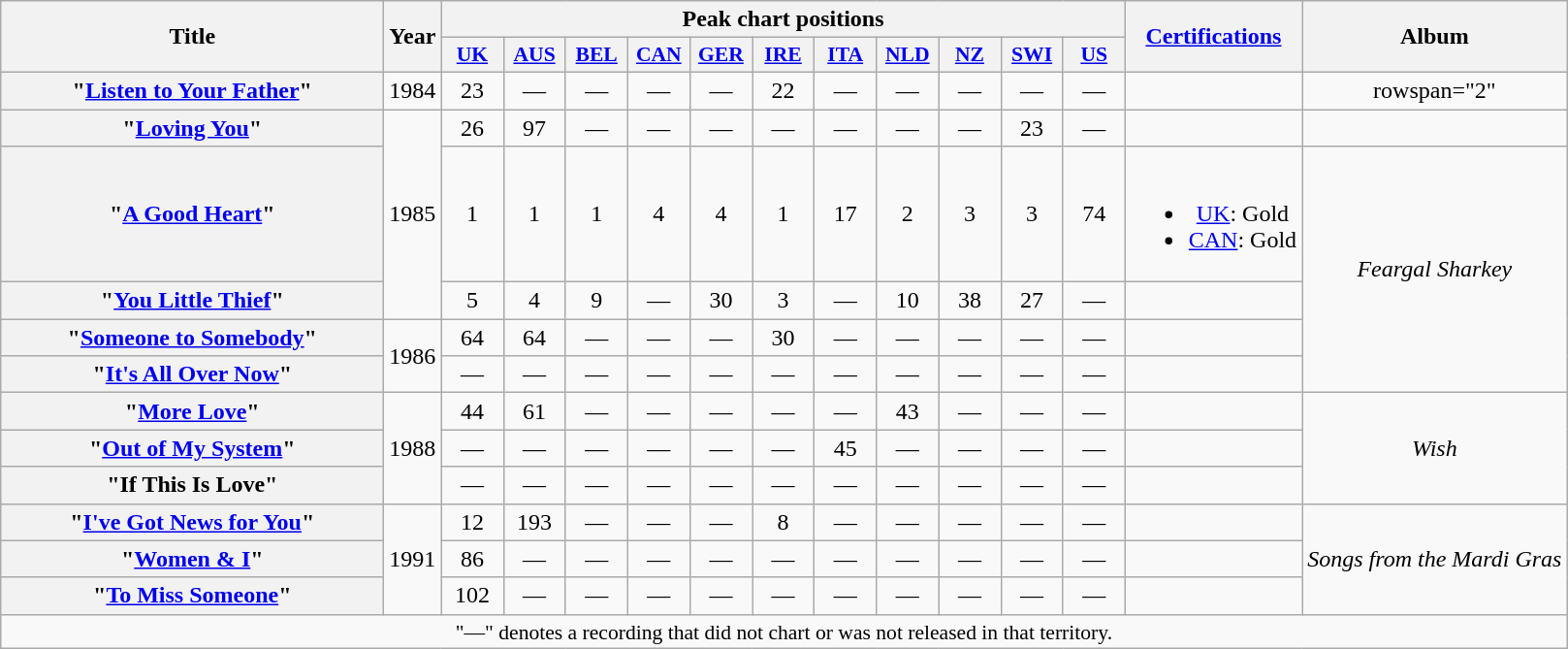<table class="wikitable plainrowheaders" style="text-align:center;">
<tr>
<th scope="col" rowspan="2" style="width:16em;">Title</th>
<th scope="col" rowspan="2">Year</th>
<th scope="col" colspan="11">Peak chart positions</th>
<th scope="col" rowspan="2"><a href='#'>Certifications</a></th>
<th scope="col" rowspan="2">Album</th>
</tr>
<tr>
<th scope="col" style="width:2.5em;font-size:90%;"><a href='#'>UK</a><br></th>
<th scope="col" style="width:2.5em;font-size:90%;"><a href='#'>AUS</a><br></th>
<th scope="col" style="width:2.5em;font-size:90%;"><a href='#'>BEL</a><br></th>
<th scope="col" style="width:2.5em;font-size:90%;"><a href='#'>CAN</a><br></th>
<th scope="col" style="width:2.5em;font-size:90%;"><a href='#'>GER</a><br></th>
<th scope="col" style="width:2.5em;font-size:90%;"><a href='#'>IRE</a><br></th>
<th scope="col" style="width:2.5em;font-size:90%;"><a href='#'>ITA</a><br></th>
<th scope="col" style="width:2.5em;font-size:90%;"><a href='#'>NLD</a><br></th>
<th scope="col" style="width:2.5em;font-size:90%;"><a href='#'>NZ</a><br></th>
<th scope="col" style="width:2.5em;font-size:90%;"><a href='#'>SWI</a><br></th>
<th scope="col" style="width:2.5em;font-size:90%;"><a href='#'>US</a><br></th>
</tr>
<tr>
<th scope="row">"<a href='#'>Listen to Your Father</a>"</th>
<td>1984</td>
<td>23</td>
<td>—</td>
<td>—</td>
<td>—</td>
<td>—</td>
<td>22</td>
<td>—</td>
<td>—</td>
<td>—</td>
<td>—</td>
<td>—</td>
<td></td>
<td>rowspan="2" </td>
</tr>
<tr>
<th scope="row">"<a href='#'>Loving You</a>"</th>
<td rowspan="3">1985</td>
<td>26</td>
<td>97</td>
<td>—</td>
<td>—</td>
<td>—</td>
<td>—</td>
<td>—</td>
<td>—</td>
<td>—</td>
<td>23</td>
<td>—</td>
<td></td>
</tr>
<tr>
<th scope="row">"<a href='#'>A Good Heart</a>"</th>
<td>1</td>
<td>1</td>
<td>1</td>
<td>4</td>
<td>4</td>
<td>1</td>
<td>17</td>
<td>2</td>
<td>3</td>
<td>3</td>
<td>74</td>
<td><br><ul><li><a href='#'>UK</a>: Gold</li><li><a href='#'>CAN</a>: Gold</li></ul></td>
<td rowspan="4"><em>Feargal Sharkey</em></td>
</tr>
<tr>
<th scope="row">"<a href='#'>You Little Thief</a>"</th>
<td>5</td>
<td>4</td>
<td>9</td>
<td>—</td>
<td>30</td>
<td>3</td>
<td>—</td>
<td>10</td>
<td>38</td>
<td>27</td>
<td>—</td>
<td></td>
</tr>
<tr>
<th scope="row">"<a href='#'>Someone to Somebody</a>"</th>
<td rowspan="2">1986</td>
<td>64</td>
<td>64</td>
<td>—</td>
<td>—</td>
<td>—</td>
<td>30</td>
<td>—</td>
<td>—</td>
<td>—</td>
<td>—</td>
<td>—</td>
<td></td>
</tr>
<tr>
<th scope="row">"<a href='#'>It's All Over Now</a>"</th>
<td>—</td>
<td>—</td>
<td>—</td>
<td>—</td>
<td>—</td>
<td>—</td>
<td>—</td>
<td>—</td>
<td>—</td>
<td>—</td>
<td>—</td>
<td></td>
</tr>
<tr>
<th scope="row">"<a href='#'>More Love</a>"</th>
<td rowspan="3">1988</td>
<td>44</td>
<td>61</td>
<td>—</td>
<td>—</td>
<td>—</td>
<td>—</td>
<td>—</td>
<td>43</td>
<td>—</td>
<td>—</td>
<td>—</td>
<td></td>
<td rowspan="3"><em>Wish</em></td>
</tr>
<tr>
<th scope="row">"<a href='#'>Out of My System</a>"</th>
<td>—</td>
<td>—</td>
<td>—</td>
<td>—</td>
<td>—</td>
<td>—</td>
<td>45</td>
<td>—</td>
<td>—</td>
<td>—</td>
<td>—</td>
<td></td>
</tr>
<tr>
<th scope="row">"If This Is Love"</th>
<td>—</td>
<td>—</td>
<td>—</td>
<td>—</td>
<td>—</td>
<td>—</td>
<td>—</td>
<td>—</td>
<td>—</td>
<td>—</td>
<td>—</td>
<td></td>
</tr>
<tr>
<th scope="row">"<a href='#'>I've Got News for You</a>"</th>
<td rowspan="3">1991</td>
<td>12</td>
<td>193</td>
<td>—</td>
<td>—</td>
<td>—</td>
<td>8</td>
<td>—</td>
<td>—</td>
<td>—</td>
<td>—</td>
<td>—</td>
<td></td>
<td rowspan="3"><em>Songs from the Mardi Gras</em></td>
</tr>
<tr>
<th scope="row">"<a href='#'>Women & I</a>"</th>
<td>86</td>
<td>—</td>
<td>—</td>
<td>—</td>
<td>—</td>
<td>—</td>
<td>—</td>
<td>—</td>
<td>—</td>
<td>—</td>
<td>—</td>
<td></td>
</tr>
<tr>
<th scope="row">"<a href='#'>To Miss Someone</a>"</th>
<td>102</td>
<td>—</td>
<td>—</td>
<td>—</td>
<td>—</td>
<td>—</td>
<td>—</td>
<td>—</td>
<td>—</td>
<td>—</td>
<td>—</td>
<td></td>
</tr>
<tr>
<td colspan="15" style="font-size:90%">"—" denotes a recording that did not chart or was not released in that territory.</td>
</tr>
</table>
